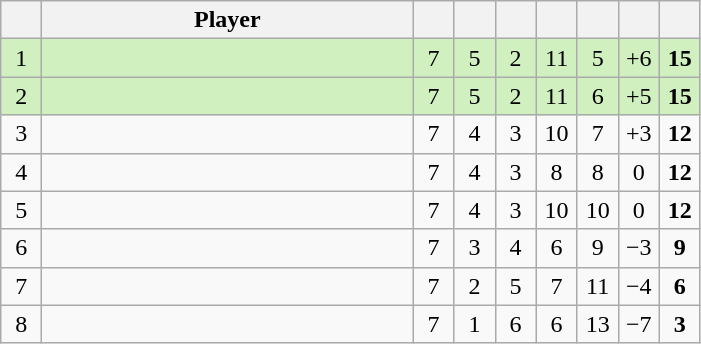<table class="wikitable" style="text-align:center; margin: 1em auto 1em auto, align:left">
<tr>
<th width=20></th>
<th width=240>Player</th>
<th width=20></th>
<th width=20></th>
<th width=20></th>
<th width=20></th>
<th width=20></th>
<th width=20></th>
<th width=20></th>
</tr>
<tr style="background:#D0F0C0;">
<td>1</td>
<td align=left></td>
<td>7</td>
<td>5</td>
<td>2</td>
<td>11</td>
<td>5</td>
<td>+6</td>
<td><strong>15</strong></td>
</tr>
<tr style="background:#D0F0C0;">
<td>2</td>
<td align=left></td>
<td>7</td>
<td>5</td>
<td>2</td>
<td>11</td>
<td>6</td>
<td>+5</td>
<td><strong>15</strong></td>
</tr>
<tr style=>
<td>3</td>
<td align=left></td>
<td>7</td>
<td>4</td>
<td>3</td>
<td>10</td>
<td>7</td>
<td>+3</td>
<td><strong>12</strong></td>
</tr>
<tr style=>
<td>4</td>
<td align=left></td>
<td>7</td>
<td>4</td>
<td>3</td>
<td>8</td>
<td>8</td>
<td>0</td>
<td><strong>12</strong></td>
</tr>
<tr style=>
<td>5</td>
<td align=left></td>
<td>7</td>
<td>4</td>
<td>3</td>
<td>10</td>
<td>10</td>
<td>0</td>
<td><strong>12</strong></td>
</tr>
<tr style=>
<td>6</td>
<td align=left></td>
<td>7</td>
<td>3</td>
<td>4</td>
<td>6</td>
<td>9</td>
<td>−3</td>
<td><strong>9</strong></td>
</tr>
<tr style=>
<td>7</td>
<td align=left></td>
<td>7</td>
<td>2</td>
<td>5</td>
<td>7</td>
<td>11</td>
<td>−4</td>
<td><strong>6</strong></td>
</tr>
<tr style=>
<td>8</td>
<td align=left></td>
<td>7</td>
<td>1</td>
<td>6</td>
<td>6</td>
<td>13</td>
<td>−7</td>
<td><strong>3</strong></td>
</tr>
</table>
